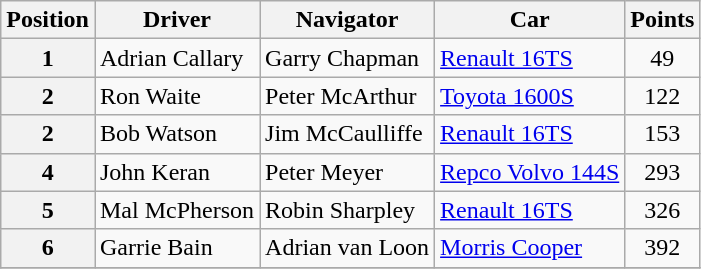<table class="wikitable" border="1">
<tr>
<th>Position</th>
<th>Driver</th>
<th>Navigator</th>
<th>Car</th>
<th>Points</th>
</tr>
<tr>
<th>1</th>
<td>Adrian Callary</td>
<td>Garry Chapman</td>
<td><a href='#'>Renault 16TS</a></td>
<td align="center">49</td>
</tr>
<tr>
<th>2</th>
<td>Ron Waite</td>
<td>Peter McArthur</td>
<td><a href='#'>Toyota 1600S</a></td>
<td align="center">122</td>
</tr>
<tr>
<th>2</th>
<td>Bob Watson</td>
<td>Jim McCaulliffe</td>
<td><a href='#'>Renault 16TS</a></td>
<td align="center">153</td>
</tr>
<tr>
<th>4</th>
<td>John Keran</td>
<td>Peter Meyer</td>
<td><a href='#'>Repco Volvo 144S</a></td>
<td align="center">293</td>
</tr>
<tr>
<th>5</th>
<td>Mal McPherson</td>
<td>Robin Sharpley</td>
<td><a href='#'>Renault 16TS</a></td>
<td align="center">326</td>
</tr>
<tr>
<th>6</th>
<td>Garrie Bain</td>
<td>Adrian van Loon</td>
<td><a href='#'>Morris Cooper</a></td>
<td align="center">392</td>
</tr>
<tr>
</tr>
</table>
